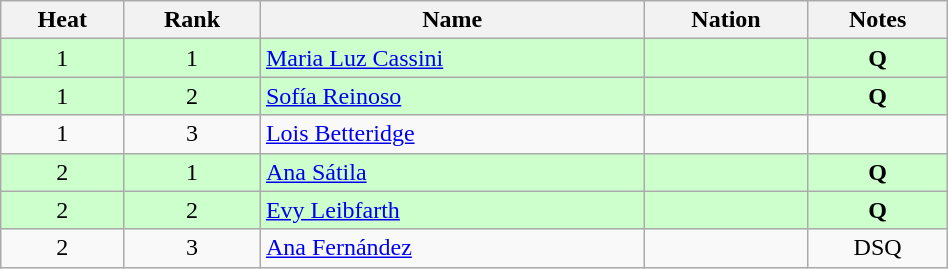<table class="wikitable sortable" style="text-align:center" width=50%>
<tr>
<th>Heat</th>
<th>Rank</th>
<th>Name</th>
<th>Nation</th>
<th>Notes</th>
</tr>
<tr bgcolor=ccffcc>
<td>1</td>
<td>1</td>
<td align=left><a href='#'>Maria Luz Cassini</a></td>
<td align=left></td>
<td><strong>Q</strong></td>
</tr>
<tr bgcolor=ccffcc>
<td>1</td>
<td>2</td>
<td align=left><a href='#'>Sofía Reinoso</a></td>
<td align=left></td>
<td><strong>Q</strong></td>
</tr>
<tr>
<td>1</td>
<td>3</td>
<td align=left><a href='#'>Lois Betteridge</a></td>
<td align=left></td>
<td></td>
</tr>
<tr bgcolor=ccffcc>
<td>2</td>
<td>1</td>
<td align=left><a href='#'>Ana Sátila</a></td>
<td align=left></td>
<td><strong>Q</strong></td>
</tr>
<tr bgcolor=ccffcc>
<td>2</td>
<td>2</td>
<td align=left><a href='#'>Evy Leibfarth</a></td>
<td align=left></td>
<td><strong>Q</strong></td>
</tr>
<tr>
<td>2</td>
<td>3</td>
<td align=left><a href='#'>Ana Fernández</a></td>
<td align=left></td>
<td>DSQ</td>
</tr>
</table>
